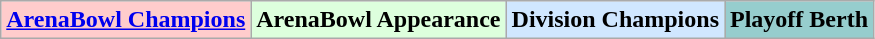<table class="wikitable">
<tr>
<td bgcolor="#FFCCCC"><strong><a href='#'>ArenaBowl Champions</a></strong></td>
<td bgcolor="#DDFFDD"><strong>ArenaBowl Appearance</strong></td>
<td bgcolor="#D0E7FF"><strong>Division Champions</strong></td>
<td bgcolor="#96CDCD"><strong>Playoff Berth</strong></td>
</tr>
</table>
